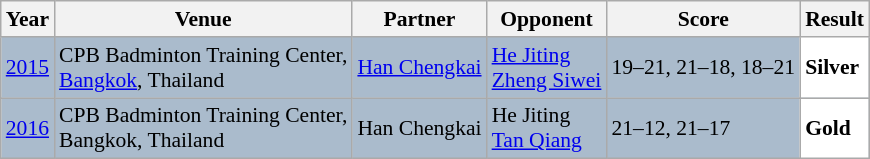<table class="sortable wikitable" style="font-size: 90%;">
<tr>
<th>Year</th>
<th>Venue</th>
<th>Partner</th>
<th>Opponent</th>
<th>Score</th>
<th>Result</th>
</tr>
<tr style="background:#AABBCC">
<td align="center"><a href='#'>2015</a></td>
<td align="left">CPB Badminton Training Center,<br><a href='#'>Bangkok</a>, Thailand</td>
<td align="left"> <a href='#'>Han Chengkai</a></td>
<td align="left"> <a href='#'>He Jiting</a><br> <a href='#'>Zheng Siwei</a></td>
<td align="left">19–21, 21–18, 18–21</td>
<td style="text-align:left; background:white"> <strong>Silver</strong></td>
</tr>
<tr style="background:#AABBCC">
<td align="center"><a href='#'>2016</a></td>
<td align="left">CPB Badminton Training Center,<br>Bangkok, Thailand</td>
<td align="left"> Han Chengkai</td>
<td align="left"> He Jiting<br> <a href='#'>Tan Qiang</a></td>
<td align="left">21–12, 21–17</td>
<td style="text-align:left; background:white"> <strong>Gold</strong></td>
</tr>
</table>
